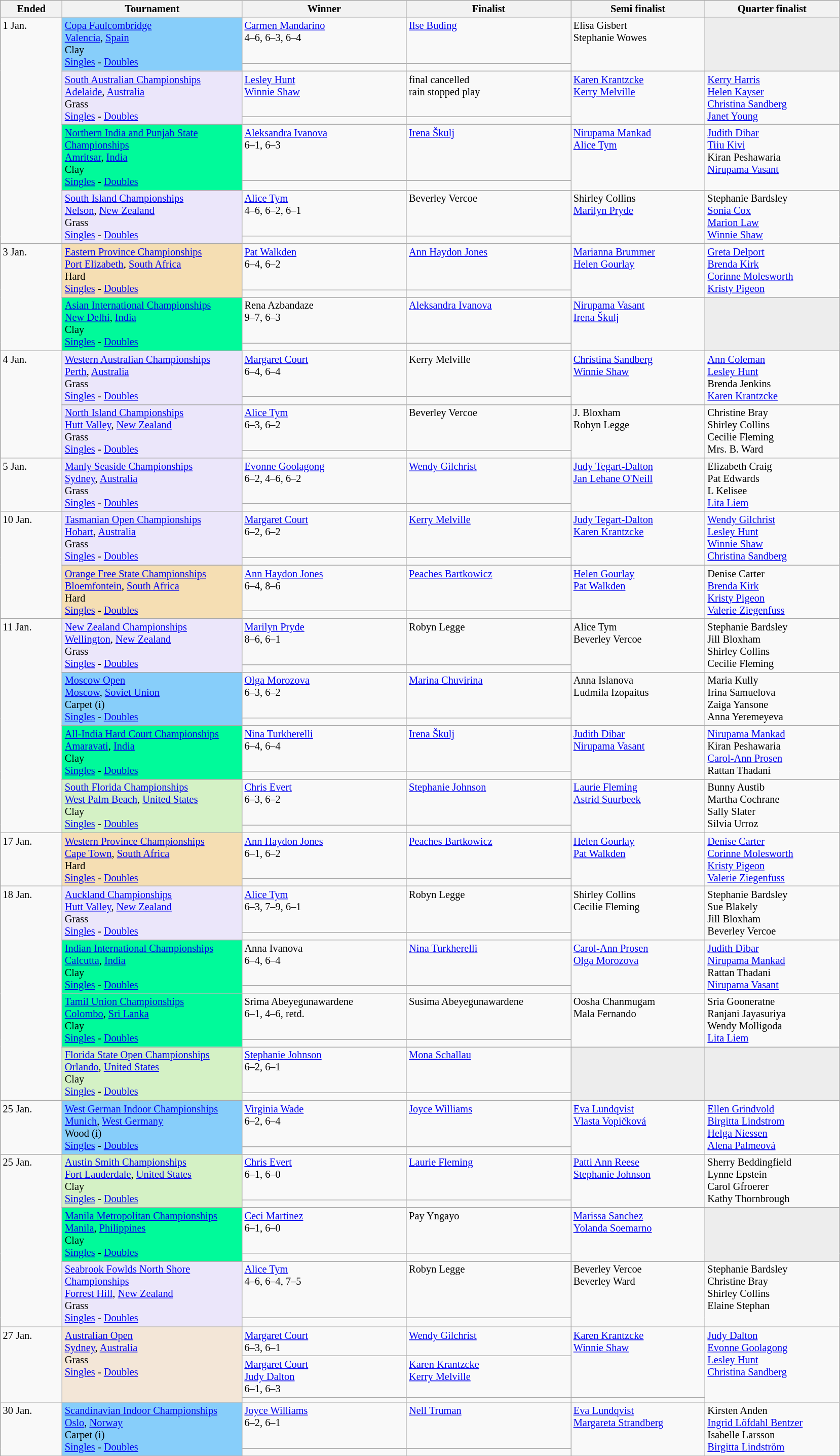<table class="wikitable" style="font-size:85%;">
<tr>
<th width="75">Ended</th>
<th width="230">Tournament</th>
<th width="210">Winner</th>
<th width="210">Finalist</th>
<th width="170">Semi finalist</th>
<th width="170">Quarter finalist</th>
</tr>
<tr valign=top>
<td rowspan=8>1 Jan.</td>
<td style="background:#87CEFA;" rowspan=2><a href='#'>Copa Faulcombridge</a><br><a href='#'>Valencia</a>, <a href='#'>Spain</a><br>Clay<br><a href='#'>Singles</a> - <a href='#'>Doubles</a></td>
<td> <a href='#'>Carmen Mandarino</a><br>4–6, 6–3, 6–4</td>
<td> <a href='#'>Ilse Buding</a></td>
<td rowspan=2> Elisa Gisbert<br> Stephanie Wowes</td>
<td style="background:#ededed;" rowspan=2></td>
</tr>
<tr valign=top>
<td></td>
<td></td>
</tr>
<tr valign=top>
<td style="background:#ebe6fa;" rowspan=2><a href='#'>South Australian Championships</a><br><a href='#'>Adelaide</a>, <a href='#'>Australia</a><br>Grass<br><a href='#'>Singles</a> - <a href='#'>Doubles</a></td>
<td> <a href='#'>Lesley Hunt</a><br> <a href='#'>Winnie Shaw</a></td>
<td>final cancelled<br>rain stopped play</td>
<td rowspan=2> <a href='#'>Karen Krantzcke</a> <br> <a href='#'>Kerry Melville</a></td>
<td rowspan=2> <a href='#'>Kerry Harris</a> <br> <a href='#'>Helen Kayser</a><br> <a href='#'>Christina Sandberg</a><br> <a href='#'>Janet Young</a></td>
</tr>
<tr valign=top>
<td></td>
<td></td>
</tr>
<tr valign=top>
<td style="background:#00FA9A;" rowspan=2><a href='#'>Northern India and Punjab State Championships</a><br><a href='#'>Amritsar</a>, <a href='#'>India</a><br>Clay<br><a href='#'>Singles</a> - <a href='#'>Doubles</a></td>
<td> <a href='#'>Aleksandra Ivanova</a><br>6–1, 6–3</td>
<td> <a href='#'>Irena Škulj</a></td>
<td rowspan=2> <a href='#'>Nirupama Mankad</a><br> <a href='#'>Alice Tym</a></td>
<td rowspan=2> <a href='#'>Judith Dibar</a><br> <a href='#'>Tiiu Kivi</a><br> Kiran Peshawaria<br> <a href='#'>Nirupama Vasant</a></td>
</tr>
<tr valign=top>
<td></td>
<td></td>
</tr>
<tr valign=top>
<td style="background:#ebe6fa;" rowspan=2><a href='#'>South Island Championships</a><br><a href='#'>Nelson</a>, <a href='#'>New Zealand</a><br>Grass<br><a href='#'>Singles</a> - <a href='#'>Doubles</a></td>
<td> <a href='#'>Alice Tym</a><br> 4–6, 6–2, 6–1</td>
<td> Beverley Vercoe</td>
<td rowspan=2> Shirley Collins<br> <a href='#'>Marilyn Pryde</a></td>
<td rowspan=2> Stephanie Bardsley<br> <a href='#'>Sonia Cox</a><br> <a href='#'>Marion Law</a><br> <a href='#'>Winnie Shaw</a></td>
</tr>
<tr valign=top>
<td></td>
<td></td>
</tr>
<tr valign=top>
<td rowspan=4>3 Jan.</td>
<td style="background:#F5DEB3;" rowspan=2><a href='#'>Eastern Province Championships</a><br><a href='#'>Port Elizabeth</a>, <a href='#'>South Africa</a><br>Hard<br><a href='#'>Singles</a> - <a href='#'>Doubles</a></td>
<td> <a href='#'>Pat Walkden</a><br>6–4, 6–2</td>
<td> <a href='#'>Ann Haydon Jones</a></td>
<td rowspan=2> <a href='#'>Marianna Brummer</a><br> <a href='#'>Helen Gourlay</a></td>
<td rowspan=2> <a href='#'>Greta Delport</a><br> <a href='#'>Brenda Kirk</a><br> <a href='#'>Corinne Molesworth</a><br> <a href='#'>Kristy Pigeon</a></td>
</tr>
<tr valign=top>
<td></td>
<td></td>
</tr>
<tr valign=top>
<td style="background:#00FA9A;" rowspan=2><a href='#'>Asian International Championships</a><br><a href='#'>New Delhi</a>, <a href='#'>India</a><br>Clay<br><a href='#'>Singles</a> - <a href='#'>Doubles</a></td>
<td> Rena Azbandaze<br>9–7, 6–3</td>
<td> <a href='#'>Aleksandra Ivanova</a></td>
<td rowspan=2> <a href='#'>Nirupama Vasant</a><br> <a href='#'>Irena Škulj</a></td>
<td style="background:#ededed;" rowspan=2></td>
</tr>
<tr valign=top>
<td></td>
<td></td>
</tr>
<tr valign=top>
<td rowspan=4>4 Jan.</td>
<td style="background:#ebe6fa;" rowspan=2><a href='#'>Western Australian Championships</a><br><a href='#'>Perth</a>, <a href='#'>Australia</a><br>Grass<br><a href='#'>Singles</a> - <a href='#'>Doubles</a></td>
<td> <a href='#'>Margaret Court</a><br>6–4, 6–4</td>
<td> Kerry Melville</td>
<td rowspan=2> <a href='#'>Christina Sandberg</a><br> <a href='#'>Winnie Shaw</a></td>
<td rowspan=2> <a href='#'>Ann Coleman</a><br> <a href='#'>Lesley Hunt</a> <br> Brenda Jenkins<br> <a href='#'>Karen Krantzcke</a></td>
</tr>
<tr valign=top>
<td></td>
<td></td>
</tr>
<tr valign=top>
<td style="background:#ebe6fa;" rowspan=2><a href='#'>North Island Championships</a><br><a href='#'>Hutt Valley</a>, <a href='#'>New Zealand</a><br>Grass<br><a href='#'>Singles</a> - <a href='#'>Doubles</a></td>
<td> <a href='#'>Alice Tym</a><br>6–3, 6–2</td>
<td> Beverley Vercoe</td>
<td rowspan=2> J. Bloxham<br> Robyn Legge</td>
<td rowspan=2> Christine Bray<br> Shirley Collins<br> Cecilie Fleming<br> Mrs. B. Ward</td>
</tr>
<tr valign=top>
<td></td>
<td></td>
</tr>
<tr valign=top>
<td rowspan=2>5 Jan.</td>
<td style="background:#ebe6fa;" rowspan=2><a href='#'>Manly Seaside Championships</a><br><a href='#'>Sydney</a>, <a href='#'>Australia</a><br>Grass<br><a href='#'>Singles</a> - <a href='#'>Doubles</a></td>
<td> <a href='#'>Evonne Goolagong</a><br>6–2, 4–6, 6–2</td>
<td> <a href='#'>Wendy Gilchrist</a></td>
<td rowspan=2> <a href='#'>Judy Tegart-Dalton</a><br> <a href='#'>Jan Lehane O'Neill</a></td>
<td rowspan=2> Elizabeth Craig<br> Pat Edwards<br> L Kelisee<br> <a href='#'>Lita Liem</a></td>
</tr>
<tr valign=top>
<td></td>
<td></td>
</tr>
<tr valign=top>
<td rowspan=4>10 Jan.</td>
<td style="background:#ebe6fa;" rowspan=2><a href='#'>Tasmanian Open Championships</a><br><a href='#'>Hobart</a>, <a href='#'>Australia</a><br>Grass<br><a href='#'>Singles</a> - <a href='#'>Doubles</a></td>
<td> <a href='#'>Margaret Court</a><br>6–2, 6–2</td>
<td> <a href='#'>Kerry Melville</a></td>
<td rowspan=2> <a href='#'>Judy Tegart-Dalton</a><br> <a href='#'>Karen Krantzcke</a></td>
<td rowspan=2> <a href='#'>Wendy Gilchrist</a><br> <a href='#'>Lesley Hunt</a> <br> <a href='#'>Winnie Shaw</a><br> <a href='#'>Christina Sandberg</a></td>
</tr>
<tr valign=top>
<td></td>
<td></td>
</tr>
<tr valign=top>
<td style="background:#F5DEB3;" rowspan=2><a href='#'>Orange Free State Championships</a><br><a href='#'>Bloemfontein</a>, <a href='#'>South Africa</a><br>Hard<br><a href='#'>Singles</a> - <a href='#'>Doubles</a></td>
<td> <a href='#'>Ann Haydon Jones</a><br>6–4, 8–6</td>
<td> <a href='#'>Peaches Bartkowicz</a></td>
<td rowspan=2> <a href='#'>Helen Gourlay</a><br> <a href='#'>Pat Walkden</a></td>
<td rowspan=2> Denise Carter<br> <a href='#'>Brenda Kirk</a><br> <a href='#'>Kristy Pigeon</a> <br> <a href='#'>Valerie Ziegenfuss</a></td>
</tr>
<tr valign=top>
<td></td>
<td></td>
</tr>
<tr valign=top>
<td rowspan=8>11 Jan.</td>
<td style="background:#ebe6fa;" rowspan=2><a href='#'>New Zealand Championships</a><br><a href='#'>Wellington</a>, <a href='#'>New Zealand</a><br>Grass<br><a href='#'>Singles</a> - <a href='#'>Doubles</a></td>
<td> <a href='#'>Marilyn Pryde</a><br>8–6, 6–1</td>
<td> Robyn Legge</td>
<td rowspan=2> Alice Tym<br> Beverley Vercoe</td>
<td rowspan=2> Stephanie Bardsley<br> Jill Bloxham<br> Shirley Collins<br> Cecilie Fleming</td>
</tr>
<tr valign=top>
<td></td>
<td></td>
</tr>
<tr valign=top>
<td style="background:#87CEFA;" rowspan=2><a href='#'>Moscow Open</a><br><a href='#'>Moscow</a>, <a href='#'>Soviet Union</a><br>Carpet (i)<br><a href='#'>Singles</a> - <a href='#'>Doubles</a></td>
<td> <a href='#'>Olga Morozova</a><br>6–3, 6–2</td>
<td> <a href='#'>Marina Chuvirina</a></td>
<td rowspan=2> Anna Islanova<br> Ludmila Izopaitus</td>
<td rowspan=2> Maria Kully<br> Irina Samuelova<br> Zaiga Yansone<br> Anna Yeremeyeva</td>
</tr>
<tr valign=top>
<td></td>
<td></td>
</tr>
<tr valign=top>
<td style="background:#00FA9A;" rowspan=2><a href='#'>All-India Hard Court Championships</a><br><a href='#'>Amaravati</a>, <a href='#'>India</a><br>Clay<br><a href='#'>Singles</a> - <a href='#'>Doubles</a></td>
<td> <a href='#'>Nina Turkherelli</a> <br>6–4, 6–4</td>
<td> <a href='#'>Irena Škulj</a></td>
<td rowspan=2> <a href='#'>Judith Dibar</a><br> <a href='#'>Nirupama Vasant</a></td>
<td rowspan=2> <a href='#'>Nirupama Mankad</a><br> Kiran Peshawaria<br> <a href='#'>Carol-Ann Prosen</a><br> Rattan Thadani</td>
</tr>
<tr valign=top>
<td></td>
<td></td>
</tr>
<tr valign=top>
<td style="background:#D4F1C5;" rowspan=2><a href='#'>South Florida Championships</a><br><a href='#'>West Palm Beach</a>, <a href='#'>United States</a><br>Clay<br><a href='#'>Singles</a> - <a href='#'>Doubles</a></td>
<td> <a href='#'>Chris Evert</a><br>6–3, 6–2</td>
<td> <a href='#'>Stephanie Johnson</a></td>
<td rowspan=2> <a href='#'>Laurie Fleming</a><br> <a href='#'>Astrid Suurbeek</a></td>
<td rowspan=2> Bunny Austib<br> Martha Cochrane<br> Sally Slater<br> Silvia Urroz</td>
</tr>
<tr valign=top>
<td></td>
<td></td>
</tr>
<tr valign=top>
<td rowspan=2>17 Jan.</td>
<td style="background:#F5DEB3;" rowspan=2><a href='#'>Western Province Championships</a><br><a href='#'>Cape Town</a>, <a href='#'>South Africa</a><br>Hard<br><a href='#'>Singles</a> - <a href='#'>Doubles</a></td>
<td> <a href='#'>Ann Haydon Jones</a><br>6–1, 6–2</td>
<td> <a href='#'>Peaches Bartkowicz</a></td>
<td rowspan=2> <a href='#'>Helen Gourlay</a><br> <a href='#'>Pat Walkden</a></td>
<td rowspan=2> <a href='#'>Denise Carter</a> <br> <a href='#'>Corinne Molesworth</a><br> <a href='#'>Kristy Pigeon</a><br> <a href='#'>Valerie Ziegenfuss</a></td>
</tr>
<tr valign=top>
<td></td>
<td></td>
</tr>
<tr valign=top>
<td rowspan=8>18 Jan.</td>
<td style="background:#ebe6fa;" rowspan=2><a href='#'>Auckland Championships</a><br><a href='#'>Hutt Valley</a>, <a href='#'>New Zealand</a><br>Grass<br><a href='#'>Singles</a> - <a href='#'>Doubles</a></td>
<td> <a href='#'>Alice Tym</a><br> 6–3, 7–9, 6–1</td>
<td> Robyn Legge</td>
<td rowspan=2> Shirley Collins<br> Cecilie Fleming</td>
<td rowspan=2> Stephanie Bardsley<br> Sue Blakely<br> Jill Bloxham<br>  Beverley Vercoe</td>
</tr>
<tr valign=top>
<td></td>
<td></td>
</tr>
<tr valign=top>
<td style="background:#00FA9A;" rowspan=2><a href='#'>Indian International Championships</a><br><a href='#'>Calcutta</a>, <a href='#'>India</a><br>Clay<br><a href='#'>Singles</a> - <a href='#'>Doubles</a></td>
<td> Anna Ivanova<br>6–4, 6–4</td>
<td> <a href='#'>Nina Turkherelli</a></td>
<td rowspan=2> <a href='#'>Carol-Ann Prosen</a><br> <a href='#'>Olga Morozova</a></td>
<td rowspan=2> <a href='#'>Judith Dibar</a><br> <a href='#'>Nirupama Mankad</a><br> Rattan Thadani<br> <a href='#'>Nirupama Vasant</a></td>
</tr>
<tr valign=top>
<td></td>
<td></td>
</tr>
<tr valign=top>
<td style="background:#00FA9A;" rowspan=2><a href='#'>Tamil Union Championships</a><br><a href='#'>Colombo</a>, <a href='#'>Sri Lanka</a><br>Clay<br><a href='#'>Singles</a> - <a href='#'>Doubles</a></td>
<td> Srima Abeyegunawardene<br>6–1, 4–6, retd.</td>
<td> Susima Abeyegunawardene</td>
<td rowspan=2> Oosha Chanmugam<br> Mala Fernando</td>
<td rowspan=2> Sria Gooneratne<br> Ranjani Jayasuriya <br> Wendy Molligoda<br> <a href='#'>Lita Liem</a></td>
</tr>
<tr valign=top>
<td></td>
<td></td>
</tr>
<tr valign=top>
<td style="background:#D4F1C5;" rowspan=2><a href='#'>Florida State Open Championships</a><br><a href='#'>Orlando</a>, <a href='#'>United States</a><br>Clay<br><a href='#'>Singles</a> - <a href='#'>Doubles</a></td>
<td> <a href='#'>Stephanie Johnson</a><br>6–2, 6–1</td>
<td> <a href='#'>Mona Schallau</a></td>
<td style="background:#ededed;" rowspan=2></td>
<td style="background:#ededed;" rowspan=2></td>
</tr>
<tr valign=top>
<td></td>
<td></td>
</tr>
<tr valign=top>
<td rowspan=2>25 Jan.</td>
<td style="background:#87CEFA;" rowspan=2><a href='#'>West German Indoor Championships</a><br><a href='#'>Munich</a>, <a href='#'>West Germany</a><br>Wood (i)<br><a href='#'>Singles</a> - <a href='#'>Doubles</a></td>
<td> <a href='#'>Virginia Wade</a><br>6–2, 6–4</td>
<td> <a href='#'>Joyce Williams</a></td>
<td rowspan=2> <a href='#'>Eva Lundqvist</a><br> <a href='#'>Vlasta Vopičková</a></td>
<td rowspan=2> <a href='#'>Ellen Grindvold</a><br> <a href='#'>Birgitta Lindstrom</a><br> <a href='#'>Helga Niessen</a><br> <a href='#'>Alena Palmeová</a></td>
</tr>
<tr valign=top>
<td></td>
<td></td>
</tr>
<tr valign=top>
<td rowspan=6>25 Jan.</td>
<td style="background:#D4F1C5;" rowspan=2><a href='#'>Austin Smith Championships</a><br><a href='#'>Fort Lauderdale</a>, <a href='#'>United States</a><br>Clay<br><a href='#'>Singles</a> - <a href='#'>Doubles</a></td>
<td> <a href='#'>Chris Evert</a><br>6–1, 6–0</td>
<td> <a href='#'>Laurie Fleming</a></td>
<td rowspan=2> <a href='#'>Patti Ann Reese</a><br> <a href='#'>Stephanie Johnson</a></td>
<td rowspan=2> Sherry Beddingfield <br>  Lynne Epstein  <br> Carol Gfroerer<br> Kathy Thornbrough</td>
</tr>
<tr valign=top>
<td></td>
<td></td>
</tr>
<tr valign=top>
<td style="background:#00FA9A;" rowspan=2><a href='#'>Manila Metropolitan Championships</a><br><a href='#'>Manila</a>, <a href='#'>Philippines</a><br>Clay<br><a href='#'>Singles</a> - <a href='#'>Doubles</a></td>
<td> <a href='#'>Ceci Martinez</a><br>6–1, 6–0</td>
<td> Pay Yngayo</td>
<td rowspan=2> <a href='#'>Marissa Sanchez</a><br> <a href='#'>Yolanda Soemarno</a></td>
<td style="background:#ededed;" rowspan=2></td>
</tr>
<tr valign=top>
<td></td>
<td></td>
</tr>
<tr valign=top>
<td style="background:#ebe6fa;" rowspan=2><a href='#'>Seabrook Fowlds North Shore Championships</a><br><a href='#'>Forrest Hill</a>, <a href='#'>New Zealand</a><br>Grass<br><a href='#'>Singles</a> - <a href='#'>Doubles</a></td>
<td> <a href='#'>Alice Tym</a><br>4–6, 6–4, 7–5</td>
<td> Robyn Legge</td>
<td rowspan=2> Beverley Vercoe<br> Beverley Ward</td>
<td rowspan=2> Stephanie Bardsley<br> Christine Bray<br> Shirley Collins<br> Elaine Stephan</td>
</tr>
<tr valign=top>
<td></td>
<td></td>
</tr>
<tr valign=top>
<td rowspan=3>27 Jan.</td>
<td style="background:#F3E6D7" rowspan=3><a href='#'>Australian Open</a><br><a href='#'>Sydney</a>, <a href='#'>Australia</a><br>Grass<br><a href='#'>Singles</a> - <a href='#'>Doubles</a></td>
<td> <a href='#'>Margaret Court</a><br> 6–3, 6–1</td>
<td> <a href='#'>Wendy Gilchrist</a></td>
<td rowspan=2> <a href='#'>Karen Krantzcke</a><br> <a href='#'>Winnie Shaw</a></td>
<td rowspan=3> <a href='#'>Judy Dalton</a><br> <a href='#'>Evonne Goolagong</a><br> <a href='#'>Lesley Hunt</a><br> <a href='#'>Christina Sandberg</a></td>
</tr>
<tr valign=top>
<td> <a href='#'>Margaret Court</a> <br> <a href='#'>Judy Dalton</a> <br>6–1, 6–3</td>
<td> <a href='#'>Karen Krantzcke</a><br> <a href='#'>Kerry Melville</a></td>
</tr>
<tr valign=top>
<td></td>
<td></td>
</tr>
<tr valign=top>
<td rowspan=2>30 Jan.</td>
<td style="background:#87CEFA;" rowspan=2><a href='#'>Scandinavian Indoor Championships</a><br><a href='#'>Oslo</a>, <a href='#'>Norway</a><br>Carpet (i)<br><a href='#'>Singles</a> - <a href='#'>Doubles</a></td>
<td> <a href='#'>Joyce Williams</a><br>6–2, 6–1</td>
<td> <a href='#'>Nell Truman</a></td>
<td rowspan=2> <a href='#'>Eva Lundqvist</a> <br> <a href='#'>Margareta Strandberg</a></td>
<td rowspan=2> Kirsten Anden<br> <a href='#'>Ingrid Löfdahl Bentzer</a><br> Isabelle Larsson<br> <a href='#'>Birgitta Lindström</a></td>
</tr>
<tr valign=top>
<td></td>
<td></td>
</tr>
<tr valign=top>
</tr>
</table>
